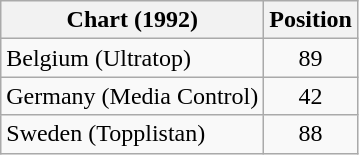<table class="wikitable sortable">
<tr>
<th>Chart (1992)</th>
<th>Position</th>
</tr>
<tr>
<td>Belgium (Ultratop)</td>
<td align="center">89</td>
</tr>
<tr>
<td>Germany (Media Control)</td>
<td align="center">42</td>
</tr>
<tr>
<td>Sweden (Topplistan)</td>
<td align="center">88</td>
</tr>
</table>
